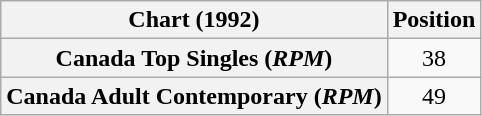<table class="wikitable sortable plainrowheaders" style="text-align:center">
<tr>
<th>Chart (1992)</th>
<th>Position</th>
</tr>
<tr>
<th scope="row">Canada Top Singles (<em>RPM</em>)</th>
<td>38</td>
</tr>
<tr>
<th scope="row">Canada Adult Contemporary (<em>RPM</em>)</th>
<td>49</td>
</tr>
</table>
